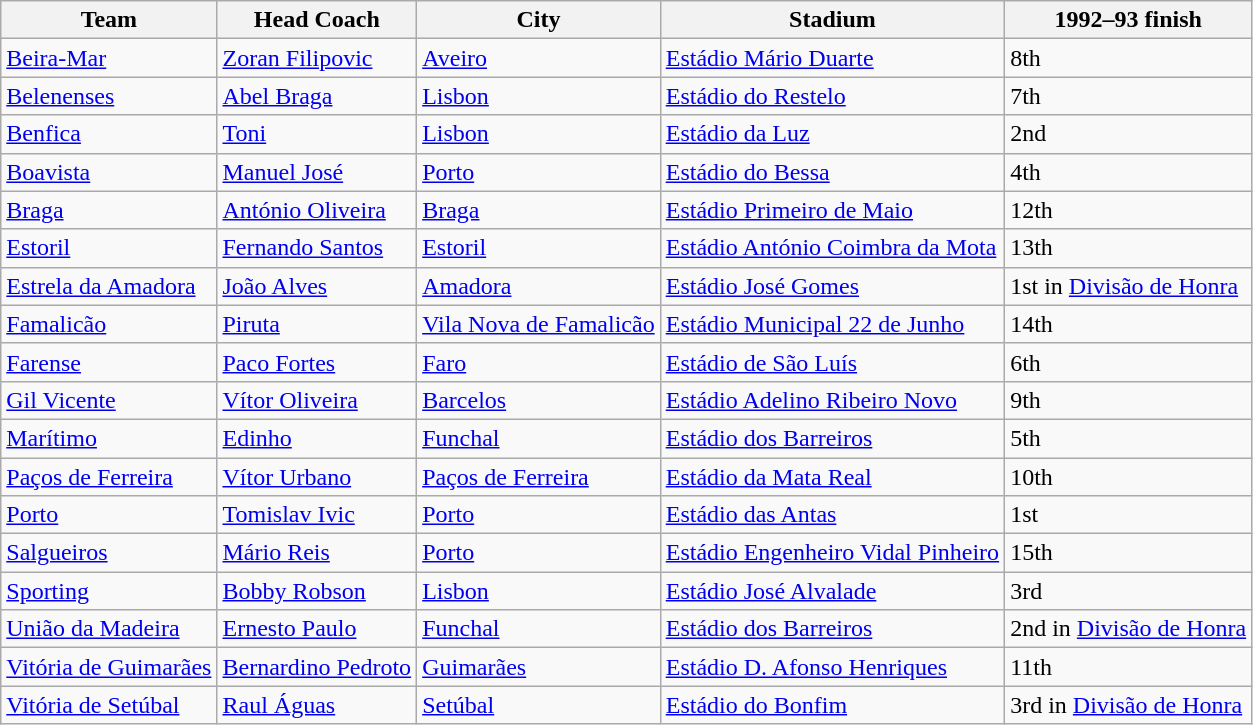<table class="wikitable sortable" style="text-align: left;">
<tr>
<th>Team</th>
<th>Head Coach</th>
<th>City</th>
<th>Stadium</th>
<th data-sort-type="number">1992–93 finish</th>
</tr>
<tr>
<td><a href='#'>Beira-Mar</a></td>
<td> <a href='#'>Zoran Filipovic</a></td>
<td><a href='#'>Aveiro</a></td>
<td><a href='#'>Estádio Mário Duarte</a></td>
<td>8th</td>
</tr>
<tr>
<td><a href='#'>Belenenses</a></td>
<td> <a href='#'>Abel Braga</a></td>
<td><a href='#'>Lisbon</a></td>
<td><a href='#'>Estádio do Restelo</a></td>
<td>7th</td>
</tr>
<tr>
<td><a href='#'>Benfica</a></td>
<td> <a href='#'>Toni</a></td>
<td><a href='#'>Lisbon</a></td>
<td><a href='#'>Estádio da Luz</a></td>
<td>2nd</td>
</tr>
<tr>
<td><a href='#'>Boavista</a></td>
<td> <a href='#'>Manuel José</a></td>
<td><a href='#'>Porto</a></td>
<td><a href='#'>Estádio do Bessa</a></td>
<td>4th</td>
</tr>
<tr>
<td><a href='#'>Braga</a></td>
<td> <a href='#'>António Oliveira</a></td>
<td><a href='#'>Braga</a></td>
<td><a href='#'>Estádio Primeiro de Maio</a></td>
<td>12th</td>
</tr>
<tr>
<td><a href='#'>Estoril</a></td>
<td> <a href='#'>Fernando Santos</a></td>
<td><a href='#'>Estoril</a></td>
<td><a href='#'>Estádio António Coimbra da Mota</a></td>
<td>13th</td>
</tr>
<tr>
<td><a href='#'>Estrela da Amadora</a></td>
<td> <a href='#'>João Alves</a></td>
<td><a href='#'>Amadora</a></td>
<td><a href='#'>Estádio José Gomes</a></td>
<td>1st in <a href='#'>Divisão de Honra</a></td>
</tr>
<tr>
<td><a href='#'>Famalicão</a></td>
<td> <a href='#'>Piruta</a></td>
<td><a href='#'>Vila Nova de Famalicão</a></td>
<td><a href='#'>Estádio Municipal 22 de Junho</a></td>
<td>14th</td>
</tr>
<tr>
<td><a href='#'>Farense</a></td>
<td> <a href='#'>Paco Fortes</a></td>
<td><a href='#'>Faro</a></td>
<td><a href='#'>Estádio de São Luís</a></td>
<td>6th</td>
</tr>
<tr>
<td><a href='#'>Gil Vicente</a></td>
<td> <a href='#'>Vítor Oliveira</a></td>
<td><a href='#'>Barcelos</a></td>
<td><a href='#'>Estádio Adelino Ribeiro Novo</a></td>
<td>9th</td>
</tr>
<tr>
<td><a href='#'>Marítimo</a></td>
<td> <a href='#'>Edinho</a></td>
<td><a href='#'>Funchal</a></td>
<td><a href='#'>Estádio dos Barreiros</a></td>
<td>5th</td>
</tr>
<tr>
<td><a href='#'>Paços de Ferreira</a></td>
<td> <a href='#'>Vítor Urbano</a></td>
<td><a href='#'>Paços de Ferreira</a></td>
<td><a href='#'>Estádio da Mata Real</a></td>
<td>10th</td>
</tr>
<tr>
<td><a href='#'>Porto</a></td>
<td> <a href='#'>Tomislav Ivic</a></td>
<td><a href='#'>Porto</a></td>
<td><a href='#'>Estádio das Antas</a></td>
<td>1st</td>
</tr>
<tr>
<td><a href='#'>Salgueiros</a></td>
<td> <a href='#'>Mário Reis</a></td>
<td><a href='#'>Porto</a></td>
<td><a href='#'>Estádio Engenheiro Vidal Pinheiro</a></td>
<td>15th</td>
</tr>
<tr>
<td><a href='#'>Sporting</a></td>
<td> <a href='#'>Bobby Robson</a></td>
<td><a href='#'>Lisbon</a></td>
<td><a href='#'>Estádio José Alvalade</a></td>
<td>3rd</td>
</tr>
<tr>
<td><a href='#'>União da Madeira</a></td>
<td> <a href='#'>Ernesto Paulo</a></td>
<td><a href='#'>Funchal</a></td>
<td><a href='#'>Estádio dos Barreiros</a></td>
<td>2nd in <a href='#'>Divisão de Honra</a></td>
</tr>
<tr>
<td><a href='#'>Vitória de Guimarães</a></td>
<td> <a href='#'>Bernardino Pedroto</a></td>
<td><a href='#'>Guimarães</a></td>
<td><a href='#'>Estádio D. Afonso Henriques</a></td>
<td>11th</td>
</tr>
<tr>
<td><a href='#'>Vitória de Setúbal</a></td>
<td> <a href='#'>Raul Águas</a></td>
<td><a href='#'>Setúbal</a></td>
<td><a href='#'>Estádio do Bonfim</a></td>
<td>3rd in <a href='#'>Divisão de Honra</a></td>
</tr>
</table>
